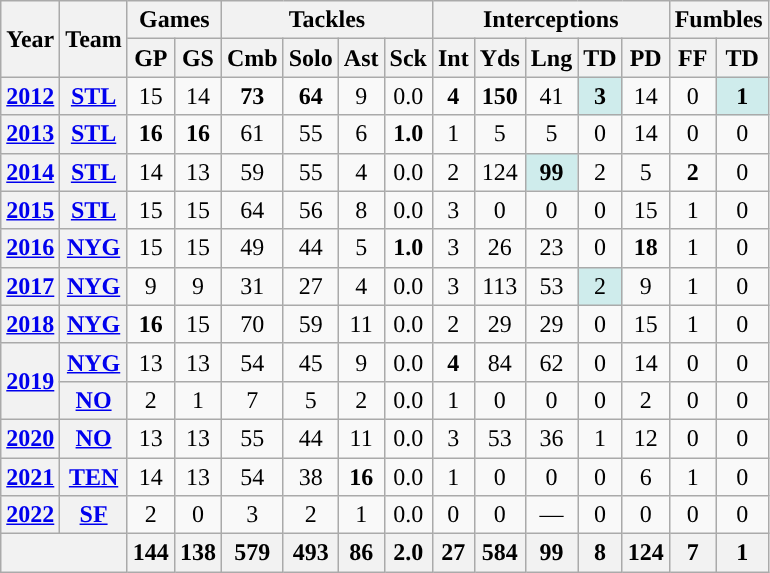<table class="wikitable" style="text-align: center;">
<tr>
<th rowspan="2">Year</th>
<th rowspan="2">Team</th>
<th colspan="2">Games</th>
<th colspan="4">Tackles</th>
<th colspan="5">Interceptions</th>
<th colspan="3">Fumbles</th>
</tr>
<tr>
<th>GP</th>
<th>GS</th>
<th>Cmb</th>
<th>Solo</th>
<th>Ast</th>
<th>Sck</th>
<th>Int</th>
<th>Yds</th>
<th>Lng</th>
<th>TD</th>
<th>PD</th>
<th>FF</th>
<th>TD</th>
</tr>
<tr>
<th><a href='#'>2012</a></th>
<th><a href='#'>STL</a></th>
<td>15</td>
<td>14</td>
<td><strong>73</strong></td>
<td><strong>64</strong></td>
<td>9</td>
<td>0.0</td>
<td><strong>4</strong></td>
<td><strong>150</strong></td>
<td>41</td>
<td style="background:#cfecec;"><strong>3</strong></td>
<td>14</td>
<td>0</td>
<td style="background:#cfecec;"><strong>1</strong></td>
</tr>
<tr>
<th><a href='#'>2013</a></th>
<th><a href='#'>STL</a></th>
<td><strong>16</strong></td>
<td><strong>16</strong></td>
<td>61</td>
<td>55</td>
<td>6</td>
<td><strong>1.0</strong></td>
<td>1</td>
<td>5</td>
<td>5</td>
<td>0</td>
<td>14</td>
<td>0</td>
<td>0</td>
</tr>
<tr>
<th><a href='#'>2014</a></th>
<th><a href='#'>STL</a></th>
<td>14</td>
<td>13</td>
<td>59</td>
<td>55</td>
<td>4</td>
<td>0.0</td>
<td>2</td>
<td>124</td>
<td style="background:#cfecec;"><strong>99</strong></td>
<td>2</td>
<td>5</td>
<td><strong>2</strong></td>
<td>0</td>
</tr>
<tr>
<th><a href='#'>2015</a></th>
<th><a href='#'>STL</a></th>
<td>15</td>
<td>15</td>
<td>64</td>
<td>56</td>
<td>8</td>
<td>0.0</td>
<td>3</td>
<td>0</td>
<td>0</td>
<td>0</td>
<td>15</td>
<td>1</td>
<td>0</td>
</tr>
<tr>
<th><a href='#'>2016</a></th>
<th><a href='#'>NYG</a></th>
<td>15</td>
<td>15</td>
<td>49</td>
<td>44</td>
<td>5</td>
<td><strong>1.0</strong></td>
<td>3</td>
<td>26</td>
<td>23</td>
<td>0</td>
<td><strong>18</strong></td>
<td>1</td>
<td>0</td>
</tr>
<tr>
<th><a href='#'>2017</a></th>
<th><a href='#'>NYG</a></th>
<td>9</td>
<td>9</td>
<td>31</td>
<td>27</td>
<td>4</td>
<td>0.0</td>
<td>3</td>
<td>113</td>
<td>53</td>
<td style="background:#cfecec;">2</td>
<td>9</td>
<td>1</td>
<td>0</td>
</tr>
<tr>
<th><a href='#'>2018</a></th>
<th><a href='#'>NYG</a></th>
<td><strong>16</strong></td>
<td>15</td>
<td>70</td>
<td>59</td>
<td>11</td>
<td>0.0</td>
<td>2</td>
<td>29</td>
<td>29</td>
<td>0</td>
<td>15</td>
<td>1</td>
<td>0</td>
</tr>
<tr>
<th rowspan="2"><a href='#'>2019</a></th>
<th><a href='#'>NYG</a></th>
<td>13</td>
<td>13</td>
<td>54</td>
<td>45</td>
<td>9</td>
<td>0.0</td>
<td><strong>4</strong></td>
<td>84</td>
<td>62</td>
<td>0</td>
<td>14</td>
<td>0</td>
<td>0</td>
</tr>
<tr>
<th><a href='#'>NO</a></th>
<td>2</td>
<td>1</td>
<td>7</td>
<td>5</td>
<td>2</td>
<td>0.0</td>
<td>1</td>
<td>0</td>
<td>0</td>
<td>0</td>
<td>2</td>
<td>0</td>
<td>0</td>
</tr>
<tr>
<th><a href='#'>2020</a></th>
<th><a href='#'>NO</a></th>
<td>13</td>
<td>13</td>
<td>55</td>
<td>44</td>
<td>11</td>
<td>0.0</td>
<td>3</td>
<td>53</td>
<td>36</td>
<td>1</td>
<td>12</td>
<td>0</td>
<td>0</td>
</tr>
<tr>
<th><a href='#'>2021</a></th>
<th><a href='#'>TEN</a></th>
<td>14</td>
<td>13</td>
<td>54</td>
<td>38</td>
<td><strong>16</strong></td>
<td>0.0</td>
<td>1</td>
<td>0</td>
<td>0</td>
<td>0</td>
<td>6</td>
<td>1</td>
<td>0</td>
</tr>
<tr>
<th><a href='#'>2022</a></th>
<th><a href='#'>SF</a></th>
<td>2</td>
<td>0</td>
<td>3</td>
<td>2</td>
<td>1</td>
<td>0.0</td>
<td>0</td>
<td>0</td>
<td>—</td>
<td>0</td>
<td>0</td>
<td>0</td>
<td>0</td>
</tr>
<tr>
<th colspan="2"></th>
<th>144</th>
<th>138</th>
<th>579</th>
<th>493</th>
<th>86</th>
<th>2.0</th>
<th>27</th>
<th>584</th>
<th>99</th>
<th>8</th>
<th>124</th>
<th>7</th>
<th>1</th>
</tr>
</table>
